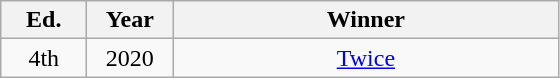<table class="wikitable" style="text-align:center">
<tr>
<th width="50">Ed.</th>
<th width="50">Year</th>
<th width="250" colspan="2">Winner</th>
</tr>
<tr>
<td>4th</td>
<td>2020</td>
<td><a href='#'>Twice</a></td>
</tr>
</table>
